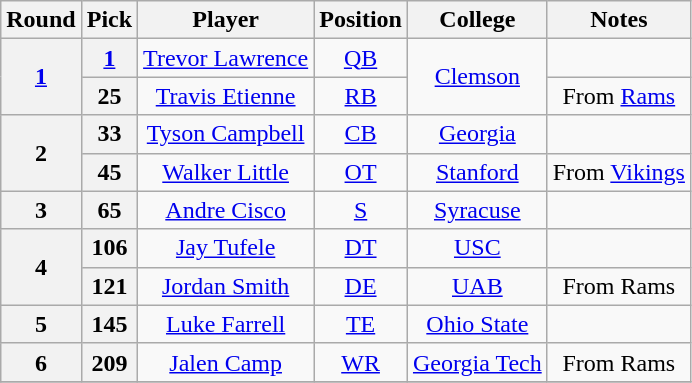<table class="wikitable" style="text-align:center">
<tr>
<th>Round</th>
<th>Pick</th>
<th>Player</th>
<th>Position</th>
<th>College</th>
<th>Notes</th>
</tr>
<tr>
<th rowspan="2"><a href='#'>1</a></th>
<th><a href='#'>1</a></th>
<td><a href='#'>Trevor Lawrence</a></td>
<td><a href='#'>QB</a></td>
<td rowspan="2" style="text-align:center;"><a href='#'>Clemson</a></td>
<td></td>
</tr>
<tr>
<th>25</th>
<td><a href='#'>Travis Etienne</a></td>
<td><a href='#'>RB</a></td>
<td>From <a href='#'>Rams</a></td>
</tr>
<tr>
<th rowspan="2">2</th>
<th>33</th>
<td><a href='#'>Tyson Campbell</a></td>
<td><a href='#'>CB</a></td>
<td><a href='#'>Georgia</a></td>
<td></td>
</tr>
<tr>
<th>45</th>
<td><a href='#'>Walker Little</a></td>
<td><a href='#'>OT</a></td>
<td><a href='#'>Stanford</a></td>
<td>From <a href='#'>Vikings</a></td>
</tr>
<tr>
<th>3</th>
<th>65</th>
<td><a href='#'>Andre Cisco</a></td>
<td><a href='#'>S</a></td>
<td><a href='#'>Syracuse</a></td>
<td></td>
</tr>
<tr>
<th rowspan="2">4</th>
<th>106</th>
<td><a href='#'>Jay Tufele</a></td>
<td><a href='#'>DT</a></td>
<td><a href='#'>USC</a></td>
<td></td>
</tr>
<tr>
<th>121</th>
<td><a href='#'>Jordan Smith</a></td>
<td><a href='#'>DE</a></td>
<td><a href='#'>UAB</a></td>
<td>From Rams</td>
</tr>
<tr>
<th>5</th>
<th>145</th>
<td><a href='#'>Luke Farrell</a></td>
<td><a href='#'>TE</a></td>
<td><a href='#'>Ohio State</a></td>
<td></td>
</tr>
<tr>
<th>6</th>
<th>209</th>
<td><a href='#'>Jalen Camp</a></td>
<td><a href='#'>WR</a></td>
<td><a href='#'>Georgia Tech</a></td>
<td>From Rams</td>
</tr>
<tr>
</tr>
</table>
